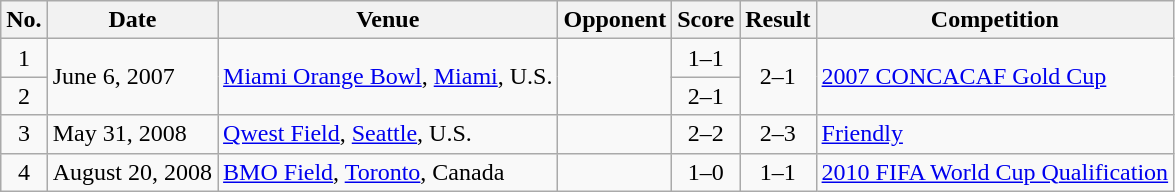<table class="wikitable sortable">
<tr>
<th scope="col">No.</th>
<th scope="col">Date</th>
<th scope="col">Venue</th>
<th scope="col">Opponent</th>
<th scope="col">Score</th>
<th scope="col">Result</th>
<th scope="col">Competition</th>
</tr>
<tr>
<td align="center">1</td>
<td rowspan="2">June 6, 2007</td>
<td rowspan="2"><a href='#'>Miami Orange Bowl</a>, <a href='#'>Miami</a>, U.S.</td>
<td rowspan="2"></td>
<td align="center">1–1</td>
<td rowspan="2" align="center">2–1</td>
<td rowspan="2"><a href='#'>2007 CONCACAF Gold Cup</a></td>
</tr>
<tr>
<td align="center">2</td>
<td align="center">2–1</td>
</tr>
<tr>
<td align="center">3</td>
<td>May 31, 2008</td>
<td><a href='#'>Qwest Field</a>, <a href='#'>Seattle</a>, U.S.</td>
<td></td>
<td align="center">2–2</td>
<td align="center">2–3</td>
<td><a href='#'>Friendly</a></td>
</tr>
<tr>
<td align="center">4</td>
<td>August 20, 2008</td>
<td><a href='#'>BMO Field</a>, <a href='#'>Toronto</a>, Canada</td>
<td></td>
<td align="center">1–0</td>
<td align="center">1–1</td>
<td><a href='#'>2010 FIFA World Cup Qualification</a></td>
</tr>
</table>
